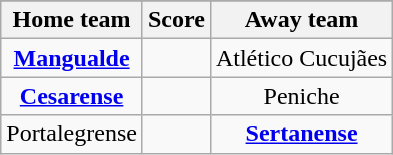<table class="wikitable" style="text-align: center">
<tr>
</tr>
<tr>
<th>Home team</th>
<th>Score</th>
<th>Away team</th>
</tr>
<tr>
<td><strong><a href='#'>Mangualde</a></strong> </td>
<td></td>
<td>Atlético Cucujães </td>
</tr>
<tr>
<td><strong><a href='#'>Cesarense</a></strong> </td>
<td></td>
<td>Peniche </td>
</tr>
<tr>
<td>Portalegrense </td>
<td></td>
<td><strong><a href='#'>Sertanense</a></strong> </td>
</tr>
</table>
